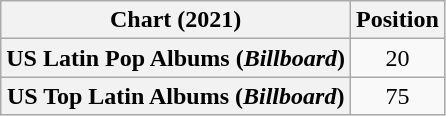<table class="wikitable sortable plainrowheaders" style="text-align:center">
<tr>
<th scope="col">Chart (2021)</th>
<th scope="col">Position</th>
</tr>
<tr>
<th scope="row">US Latin Pop Albums (<em>Billboard</em>)</th>
<td>20</td>
</tr>
<tr>
<th scope="row">US Top Latin Albums (<em>Billboard</em>)</th>
<td>75</td>
</tr>
</table>
